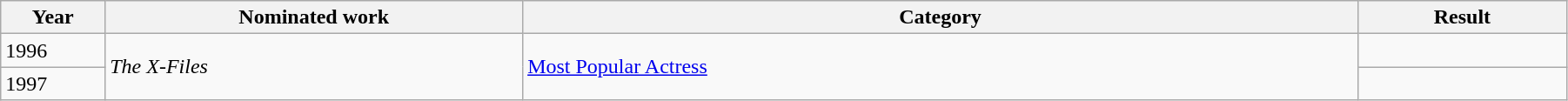<table style="width:95%;" class="wikitable sortable">
<tr>
<th style="width:5%;">Year</th>
<th style="width:20%;">Nominated work</th>
<th style="width:40%;">Category</th>
<th style="width:10%;">Result</th>
</tr>
<tr>
<td>1996</td>
<td rowspan="2"><em>The X-Files</em></td>
<td rowspan="2"><a href='#'>Most Popular Actress</a></td>
<td></td>
</tr>
<tr>
<td>1997</td>
<td></td>
</tr>
</table>
